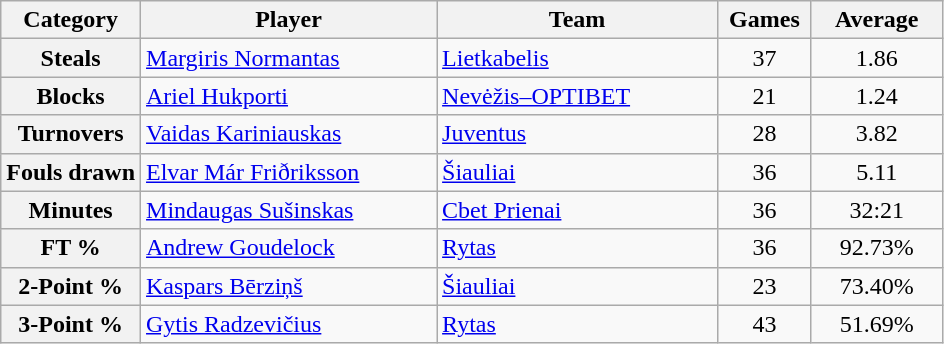<table class="wikitable">
<tr>
<th>Category</th>
<th width=190>Player</th>
<th width=180>Team</th>
<th width=55>Games</th>
<th width=80>Average</th>
</tr>
<tr>
<th>Steals</th>
<td> <a href='#'>Margiris Normantas</a></td>
<td><a href='#'>Lietkabelis</a></td>
<td style="text-align: center;">37</td>
<td style="text-align: center;">1.86</td>
</tr>
<tr>
<th>Blocks</th>
<td> <a href='#'>Ariel Hukporti</a></td>
<td><a href='#'>Nevėžis–OPTIBET</a></td>
<td style="text-align: center;">21</td>
<td style="text-align: center;">1.24</td>
</tr>
<tr>
<th>Turnovers</th>
<td> <a href='#'>Vaidas Kariniauskas</a></td>
<td><a href='#'>Juventus</a></td>
<td style="text-align: center;">28</td>
<td style="text-align: center;">3.82</td>
</tr>
<tr>
<th>Fouls drawn</th>
<td> <a href='#'>Elvar Már Friðriksson</a></td>
<td><a href='#'>Šiauliai</a></td>
<td style="text-align: center;">36</td>
<td style="text-align: center;">5.11</td>
</tr>
<tr>
<th>Minutes</th>
<td> <a href='#'>Mindaugas Sušinskas</a></td>
<td><a href='#'>Cbet Prienai</a></td>
<td style="text-align: center;">36</td>
<td style="text-align: center;">32:21</td>
</tr>
<tr>
<th>FT %</th>
<td> <a href='#'>Andrew Goudelock</a></td>
<td><a href='#'>Rytas</a></td>
<td style="text-align: center;">36</td>
<td style="text-align: center;">92.73%</td>
</tr>
<tr>
<th>2-Point %</th>
<td> <a href='#'>Kaspars Bērziņš</a></td>
<td><a href='#'>Šiauliai</a></td>
<td style="text-align: center;">23</td>
<td style="text-align: center;">73.40%</td>
</tr>
<tr>
<th>3-Point %</th>
<td> <a href='#'>Gytis Radzevičius</a></td>
<td><a href='#'>Rytas</a></td>
<td style="text-align: center;">43</td>
<td style="text-align: center;">51.69%</td>
</tr>
</table>
